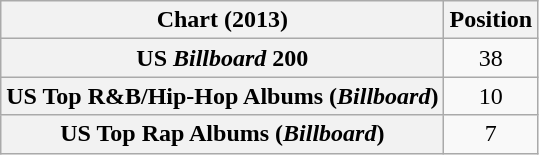<table class="wikitable sortable plainrowheaders" style="text-align:center">
<tr>
<th scope="col">Chart (2013)</th>
<th scope="col">Position</th>
</tr>
<tr>
<th scope="row">US <em>Billboard</em> 200</th>
<td>38</td>
</tr>
<tr>
<th scope="row">US Top R&B/Hip-Hop Albums (<em>Billboard</em>)</th>
<td style="text-align:center;">10</td>
</tr>
<tr>
<th scope="row">US Top Rap Albums (<em>Billboard</em>)</th>
<td style="text-align:center;">7</td>
</tr>
</table>
